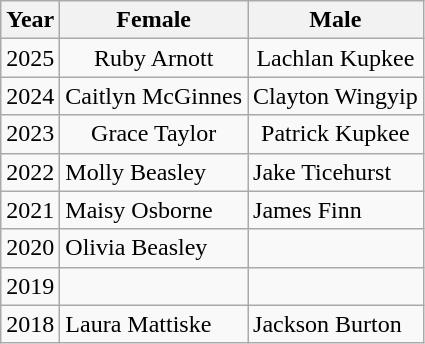<table class="wikitable sortable">
<tr>
<th>Year</th>
<th>Female</th>
<th>Male</th>
</tr>
<tr>
<td>2025</td>
<td align="center">Ruby Arnott</td>
<td align="center">Lachlan Kupkee</td>
</tr>
<tr>
<td>2024</td>
<td align="center">Caitlyn McGinnes</td>
<td align="center">Clayton Wingyip</td>
</tr>
<tr>
<td>2023</td>
<td align="center">Grace Taylor</td>
<td align="center">Patrick Kupkee</td>
</tr>
<tr>
<td>2022</td>
<td>Molly Beasley</td>
<td>Jake Ticehurst</td>
</tr>
<tr>
<td>2021</td>
<td>Maisy Osborne</td>
<td>James Finn</td>
</tr>
<tr>
<td>2020</td>
<td>Olivia Beasley</td>
<td></td>
</tr>
<tr>
<td>2019</td>
<td></td>
<td></td>
</tr>
<tr>
<td>2018</td>
<td>Laura Mattiske</td>
<td>Jackson Burton</td>
</tr>
</table>
